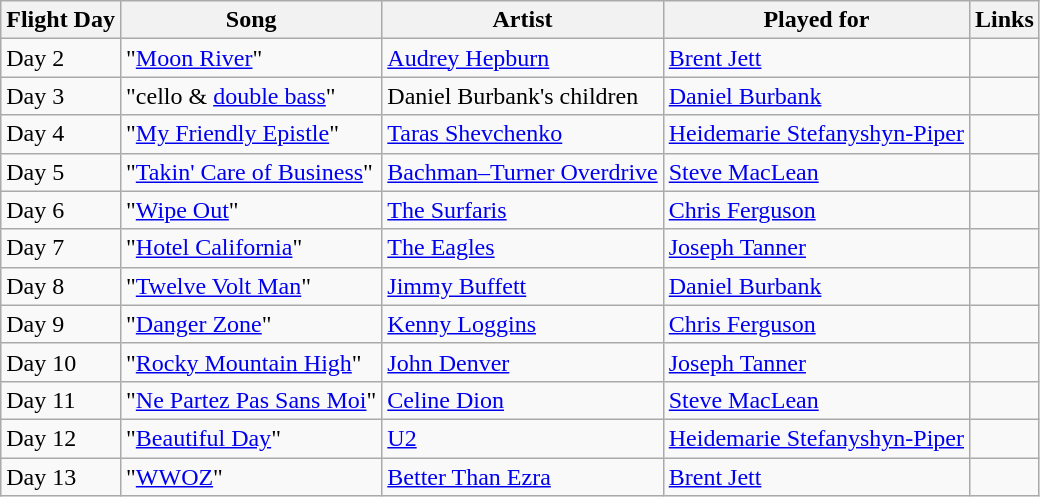<table class="wikitable">
<tr>
<th>Flight Day</th>
<th>Song</th>
<th>Artist</th>
<th>Played for</th>
<th>Links</th>
</tr>
<tr>
<td>Day 2<br></td>
<td>"<a href='#'>Moon River</a>"</td>
<td><a href='#'>Audrey Hepburn</a></td>
<td><a href='#'>Brent Jett</a></td>
<td>  <br> </td>
</tr>
<tr>
<td>Day 3<br></td>
<td>"cello & <a href='#'>double bass</a>"</td>
<td>Daniel Burbank's children</td>
<td><a href='#'>Daniel Burbank</a></td>
<td>  <br> </td>
</tr>
<tr>
<td>Day 4<br></td>
<td>"<a href='#'>My Friendly Epistle</a>"</td>
<td><a href='#'>Taras Shevchenko</a></td>
<td><a href='#'>Heidemarie Stefanyshyn-Piper</a></td>
<td>  <br> </td>
</tr>
<tr>
<td>Day 5<br></td>
<td>"<a href='#'>Takin' Care of Business</a>"</td>
<td><a href='#'>Bachman–Turner Overdrive</a></td>
<td><a href='#'>Steve MacLean</a></td>
<td>  <br> </td>
</tr>
<tr>
<td>Day 6<br></td>
<td>"<a href='#'>Wipe Out</a>"</td>
<td><a href='#'>The Surfaris</a></td>
<td><a href='#'>Chris Ferguson</a></td>
<td>  <br> </td>
</tr>
<tr>
<td>Day 7<br></td>
<td>"<a href='#'>Hotel California</a>"</td>
<td><a href='#'>The Eagles</a></td>
<td><a href='#'>Joseph Tanner</a></td>
<td>  <br> </td>
</tr>
<tr>
<td>Day 8<br></td>
<td>"<a href='#'>Twelve Volt Man</a>"</td>
<td><a href='#'>Jimmy Buffett</a></td>
<td><a href='#'>Daniel Burbank</a></td>
<td>  <br> </td>
</tr>
<tr>
<td>Day 9<br></td>
<td>"<a href='#'>Danger Zone</a>"</td>
<td><a href='#'>Kenny Loggins</a></td>
<td><a href='#'>Chris Ferguson</a></td>
<td>  <br> </td>
</tr>
<tr>
<td>Day 10<br></td>
<td>"<a href='#'>Rocky Mountain High</a>"</td>
<td><a href='#'>John Denver</a></td>
<td><a href='#'>Joseph Tanner</a></td>
<td>  <br> </td>
</tr>
<tr>
<td>Day 11<br></td>
<td>"<a href='#'>Ne Partez Pas Sans Moi</a>"</td>
<td><a href='#'>Celine Dion</a></td>
<td><a href='#'>Steve MacLean</a></td>
<td>  <br> </td>
</tr>
<tr>
<td>Day 12<br></td>
<td>"<a href='#'>Beautiful Day</a>"</td>
<td><a href='#'>U2</a></td>
<td><a href='#'>Heidemarie Stefanyshyn-Piper</a></td>
<td>  <br> </td>
</tr>
<tr>
<td>Day 13<br></td>
<td>"<a href='#'>WWOZ</a>"</td>
<td><a href='#'>Better Than Ezra</a></td>
<td><a href='#'>Brent Jett</a></td>
<td>  <br> </td>
</tr>
</table>
